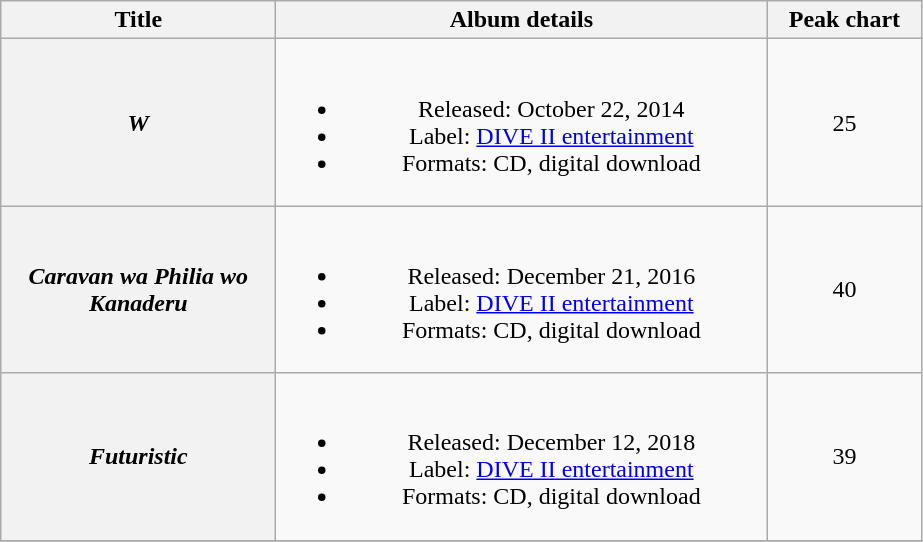<table class="wikitable plainrowheaders" style="text-align:center;" border="1">
<tr>
<th scope="col" style="width:11em;">Title</th>
<th scope="col" style="width:20em;">Album details</th>
<th scope="col" style="width:6em;">Peak chart</th>
</tr>
<tr>
<th scope="row"><em>W</em></th>
<td><br><ul><li>Released: October 22, 2014</li><li>Label: <a href='#'>DIVE II entertainment</a></li><li>Formats: CD, digital download</li></ul></td>
<td>25</td>
</tr>
<tr>
<th scope="row"><em>Caravan wa Philia wo Kanaderu</em></th>
<td><br><ul><li>Released: December 21, 2016</li><li>Label: <a href='#'>DIVE II entertainment</a></li><li>Formats: CD, digital download</li></ul></td>
<td>40</td>
</tr>
<tr>
<th scope="row"><em>Futuristic</em></th>
<td><br><ul><li>Released: December 12, 2018</li><li>Label: <a href='#'>DIVE II entertainment</a></li><li>Formats: CD, digital download</li></ul></td>
<td>39</td>
</tr>
<tr>
</tr>
</table>
